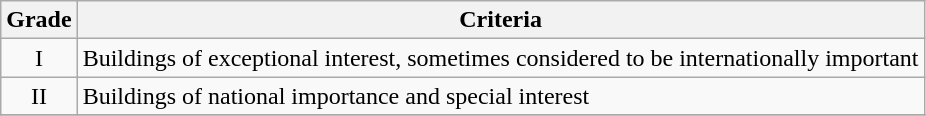<table class="wikitable" border="1">
<tr>
<th>Grade</th>
<th>Criteria</th>
</tr>
<tr>
<td align="center" >I</td>
<td>Buildings of exceptional interest, sometimes considered to be internationally important</td>
</tr>
<tr>
<td align="center" >II</td>
<td>Buildings of national importance and special interest</td>
</tr>
<tr>
</tr>
</table>
